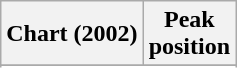<table class="wikitable sortable plainrowheaders" style="text-align:center">
<tr>
<th scope="col">Chart (2002)</th>
<th scope="col">Peak<br>position</th>
</tr>
<tr>
</tr>
<tr>
</tr>
</table>
